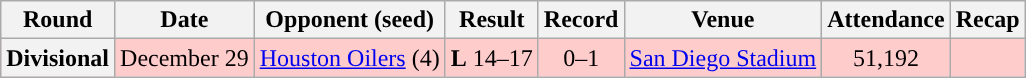<table class="wikitable" style="text-align:center">
<tr>
<th>Round</th>
<th>Date</th>
<th>Opponent (seed)</th>
<th>Result</th>
<th>Record</th>
<th>Venue</th>
<th>Attendance</th>
<th>Recap</th>
</tr>
<tr style="background:#fcc">
<th>Divisional</th>
<td>December 29</td>
<td><a href='#'>Houston Oilers</a> (4)</td>
<td><strong>L</strong> 14–17</td>
<td>0–1</td>
<td><a href='#'>San Diego Stadium</a></td>
<td>51,192</td>
<td></td>
</tr>
</table>
